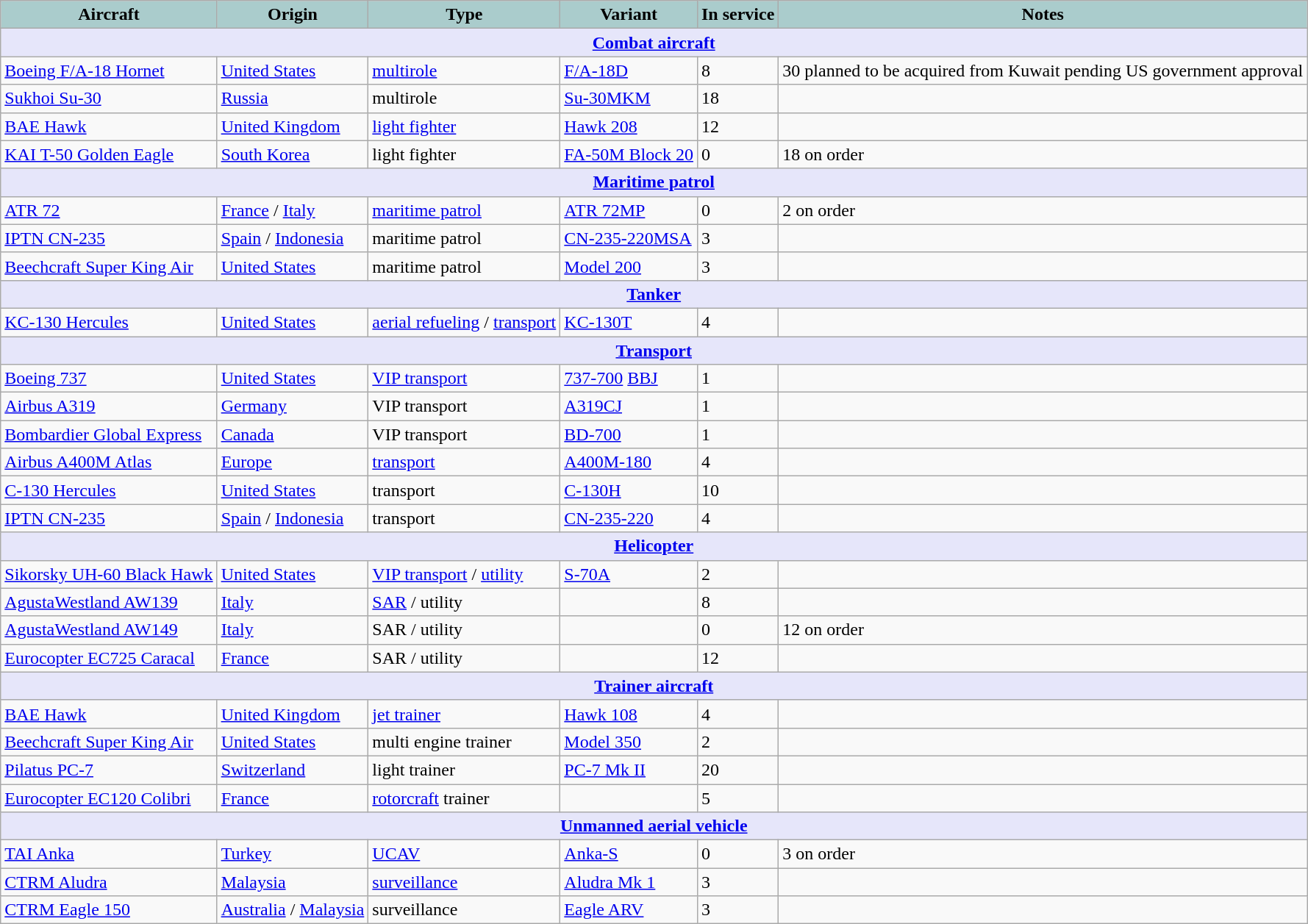<table class="wikitable">
<tr>
<th style="text-align:center; background:#acc;">Aircraft</th>
<th style="text-align:center; background:#acc;">Origin</th>
<th style="text-align:center; background:#acc;">Type</th>
<th style="text-align:center; background:#acc;">Variant</th>
<th style="text-align:center; background:#acc;">In service</th>
<th style="text-align:center; background:#acc;">Notes</th>
</tr>
<tr>
<th style="align: center; background: lavender;" colspan="7"><a href='#'>Combat aircraft</a></th>
</tr>
<tr>
<td><a href='#'>Boeing F/A-18 Hornet</a></td>
<td><a href='#'>United States</a></td>
<td><a href='#'>multirole</a></td>
<td><a href='#'>F/A-18D</a></td>
<td>8</td>
<td>30 planned to be acquired from Kuwait pending US government approval</td>
</tr>
<tr>
<td><a href='#'>Sukhoi Su-30</a></td>
<td><a href='#'>Russia</a></td>
<td>multirole</td>
<td><a href='#'>Su-30MKM</a></td>
<td>18</td>
<td></td>
</tr>
<tr>
<td><a href='#'>BAE Hawk</a></td>
<td><a href='#'>United Kingdom</a></td>
<td><a href='#'>light fighter</a></td>
<td><a href='#'>Hawk 208</a></td>
<td>12</td>
<td></td>
</tr>
<tr>
<td><a href='#'>KAI T-50 Golden Eagle</a></td>
<td><a href='#'>South Korea</a></td>
<td>light fighter</td>
<td><a href='#'>FA-50M Block 20</a></td>
<td>0</td>
<td>18 on order</td>
</tr>
<tr>
<th style="align: center; background: lavender;" colspan="7"><a href='#'>Maritime patrol</a></th>
</tr>
<tr>
<td><a href='#'>ATR 72</a></td>
<td><a href='#'>France</a> / <a href='#'>Italy</a></td>
<td><a href='#'>maritime patrol</a></td>
<td><a href='#'>ATR 72MP</a></td>
<td>0</td>
<td>2 on order</td>
</tr>
<tr>
<td><a href='#'>IPTN CN-235</a></td>
<td><a href='#'>Spain</a> / <a href='#'>Indonesia</a></td>
<td>maritime patrol</td>
<td><a href='#'>CN-235-220MSA</a></td>
<td>3</td>
<td></td>
</tr>
<tr>
<td><a href='#'>Beechcraft Super King Air</a></td>
<td><a href='#'>United States</a></td>
<td>maritime patrol</td>
<td><a href='#'>Model 200</a></td>
<td>3</td>
<td></td>
</tr>
<tr>
<th style="align: center; background: lavender;" colspan="7"><a href='#'>Tanker</a></th>
</tr>
<tr>
<td><a href='#'>KC-130 Hercules</a></td>
<td><a href='#'>United States</a></td>
<td><a href='#'>aerial refueling</a> / <a href='#'>transport</a></td>
<td><a href='#'>KC-130T</a></td>
<td>4</td>
<td></td>
</tr>
<tr>
<th style="align: center; background: lavender;" colspan="7"><a href='#'>Transport</a></th>
</tr>
<tr>
<td><a href='#'>Boeing 737</a></td>
<td><a href='#'>United States</a></td>
<td><a href='#'>VIP transport</a></td>
<td><a href='#'>737-700</a> <a href='#'>BBJ</a></td>
<td>1</td>
<td></td>
</tr>
<tr>
<td><a href='#'>Airbus A319</a></td>
<td><a href='#'>Germany</a></td>
<td>VIP transport</td>
<td><a href='#'>A319CJ</a></td>
<td>1</td>
<td></td>
</tr>
<tr>
<td><a href='#'>Bombardier Global Express</a></td>
<td><a href='#'>Canada</a></td>
<td>VIP transport</td>
<td><a href='#'>BD-700</a></td>
<td>1</td>
<td></td>
</tr>
<tr>
<td><a href='#'>Airbus A400M Atlas</a></td>
<td><a href='#'>Europe</a></td>
<td><a href='#'>transport</a></td>
<td><a href='#'>A400M-180</a></td>
<td>4</td>
<td></td>
</tr>
<tr>
<td><a href='#'>C-130 Hercules</a></td>
<td><a href='#'>United States</a></td>
<td>transport</td>
<td><a href='#'>C-130H</a></td>
<td>10</td>
<td></td>
</tr>
<tr>
<td><a href='#'>IPTN CN-235</a></td>
<td><a href='#'>Spain</a> / <a href='#'>Indonesia</a></td>
<td>transport</td>
<td><a href='#'>CN-235-220</a></td>
<td>4</td>
<td></td>
</tr>
<tr>
<th style="align: center; background: lavender;" colspan="7"><a href='#'>Helicopter</a></th>
</tr>
<tr>
<td><a href='#'>Sikorsky UH-60 Black Hawk</a></td>
<td><a href='#'>United States</a></td>
<td><a href='#'>VIP transport</a> / <a href='#'>utility</a></td>
<td><a href='#'>S-70A</a></td>
<td>2</td>
<td></td>
</tr>
<tr>
<td><a href='#'>AgustaWestland AW139</a></td>
<td><a href='#'>Italy</a></td>
<td><a href='#'>SAR</a> / utility</td>
<td></td>
<td>8</td>
<td></td>
</tr>
<tr>
<td><a href='#'>AgustaWestland AW149</a></td>
<td><a href='#'>Italy</a></td>
<td>SAR / utility</td>
<td></td>
<td>0</td>
<td>12 on order</td>
</tr>
<tr>
<td><a href='#'>Eurocopter EC725 Caracal</a></td>
<td><a href='#'>France</a></td>
<td>SAR / utility</td>
<td></td>
<td>12</td>
<td></td>
</tr>
<tr>
<th style="align: center; background: lavender;" colspan="7"><a href='#'>Trainer aircraft</a></th>
</tr>
<tr>
<td><a href='#'>BAE Hawk</a></td>
<td><a href='#'>United Kingdom</a></td>
<td><a href='#'>jet trainer</a></td>
<td><a href='#'>Hawk 108</a></td>
<td>4</td>
<td></td>
</tr>
<tr>
<td><a href='#'>Beechcraft Super King Air</a></td>
<td><a href='#'>United States</a></td>
<td>multi engine trainer</td>
<td><a href='#'>Model 350</a></td>
<td>2</td>
<td></td>
</tr>
<tr>
<td><a href='#'>Pilatus PC-7</a></td>
<td><a href='#'>Switzerland</a></td>
<td>light trainer</td>
<td><a href='#'>PC-7 Mk II</a></td>
<td>20</td>
<td></td>
</tr>
<tr>
<td><a href='#'>Eurocopter EC120 Colibri</a></td>
<td><a href='#'>France</a></td>
<td><a href='#'>rotorcraft</a> trainer</td>
<td></td>
<td>5</td>
<td></td>
</tr>
<tr>
<th style="align: center; background: lavender;" colspan="7"><a href='#'>Unmanned aerial vehicle</a></th>
</tr>
<tr>
<td><a href='#'>TAI Anka</a></td>
<td><a href='#'>Turkey</a></td>
<td><a href='#'>UCAV</a></td>
<td><a href='#'>Anka-S</a></td>
<td>0</td>
<td>3 on order</td>
</tr>
<tr>
<td><a href='#'>CTRM Aludra</a></td>
<td><a href='#'>Malaysia</a></td>
<td><a href='#'>surveillance</a></td>
<td><a href='#'>Aludra Mk 1</a></td>
<td>3</td>
<td></td>
</tr>
<tr>
<td><a href='#'>CTRM Eagle 150</a></td>
<td><a href='#'>Australia</a> / <a href='#'>Malaysia</a></td>
<td>surveillance</td>
<td><a href='#'>Eagle ARV</a></td>
<td>3</td>
<td></td>
</tr>
</table>
